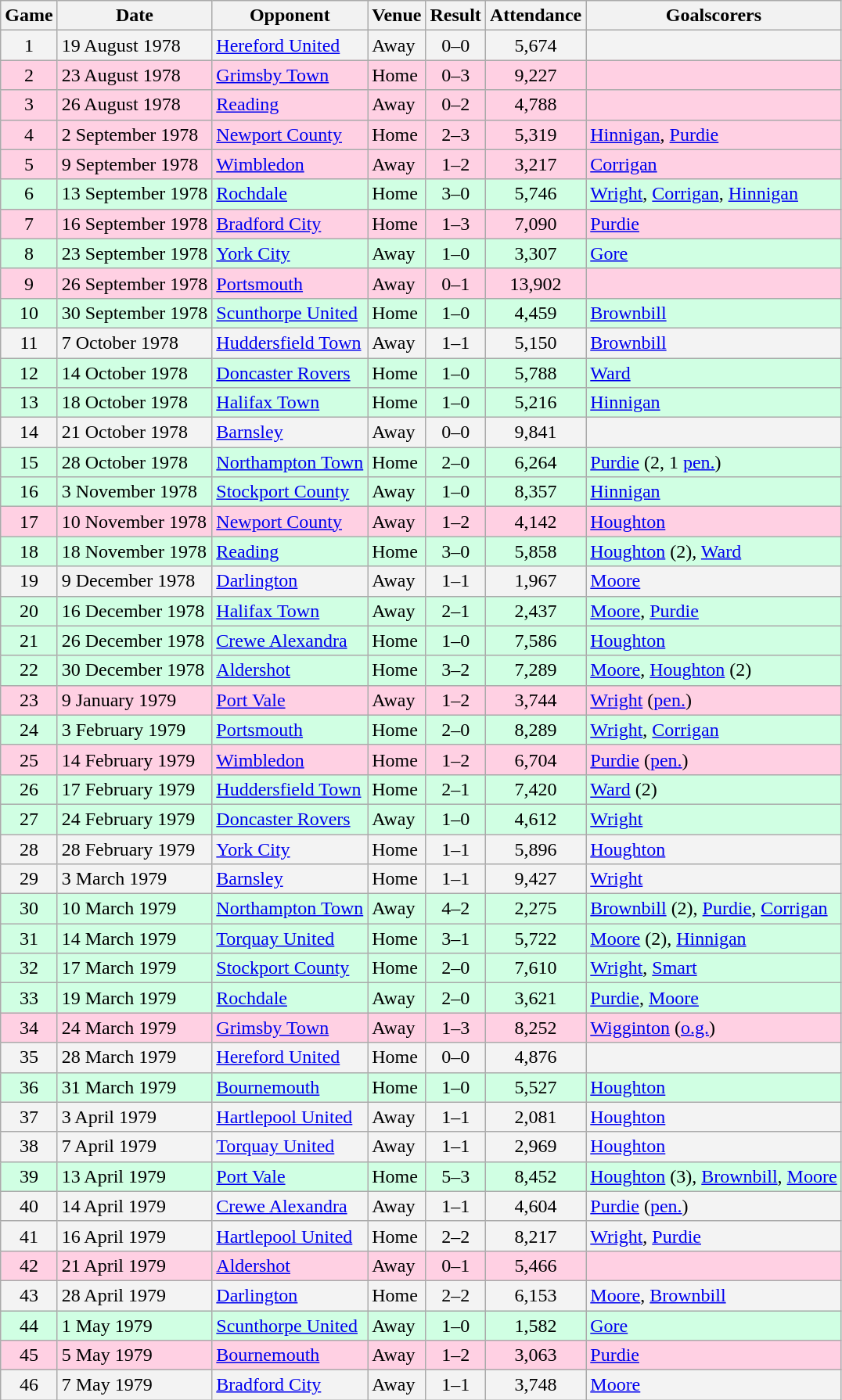<table class="wikitable">
<tr>
<th>Game</th>
<th>Date</th>
<th>Opponent</th>
<th>Venue</th>
<th>Result</th>
<th>Attendance</th>
<th>Goalscorers</th>
</tr>
<tr bgcolor="#f3f3f3">
<td align="center">1</td>
<td>19 August 1978</td>
<td><a href='#'>Hereford United</a></td>
<td>Away</td>
<td align="center">0–0</td>
<td align="center">5,674</td>
<td></td>
</tr>
<tr bgcolor="#ffd0e3">
<td align="center">2</td>
<td>23 August 1978</td>
<td><a href='#'>Grimsby Town</a></td>
<td>Home</td>
<td align="center">0–3</td>
<td align="center">9,227</td>
<td></td>
</tr>
<tr bgcolor="#ffd0e3">
<td align="center">3</td>
<td>26 August 1978</td>
<td><a href='#'>Reading</a></td>
<td>Away</td>
<td align="center">0–2</td>
<td align="center">4,788</td>
<td></td>
</tr>
<tr bgcolor="#ffd0e3">
<td align="center">4</td>
<td>2 September 1978</td>
<td><a href='#'>Newport County</a></td>
<td>Home</td>
<td align="center">2–3</td>
<td align="center">5,319</td>
<td><a href='#'>Hinnigan</a>, <a href='#'>Purdie</a></td>
</tr>
<tr bgcolor="#ffd0e3">
<td align="center">5</td>
<td>9 September 1978</td>
<td><a href='#'>Wimbledon</a></td>
<td>Away</td>
<td align="center">1–2</td>
<td align="center">3,217</td>
<td><a href='#'>Corrigan</a></td>
</tr>
<tr bgcolor="#d0ffe3">
<td align="center">6</td>
<td>13 September 1978</td>
<td><a href='#'>Rochdale</a></td>
<td>Home</td>
<td align="center">3–0</td>
<td align="center">5,746</td>
<td><a href='#'>Wright</a>, <a href='#'>Corrigan</a>, <a href='#'>Hinnigan</a></td>
</tr>
<tr bgcolor="#ffd0e3">
<td align="center">7</td>
<td>16 September 1978</td>
<td><a href='#'>Bradford City</a></td>
<td>Home</td>
<td align="center">1–3</td>
<td align="center">7,090</td>
<td><a href='#'>Purdie</a></td>
</tr>
<tr bgcolor="#d0ffe3">
<td align="center">8</td>
<td>23 September 1978</td>
<td><a href='#'>York City</a></td>
<td>Away</td>
<td align="center">1–0</td>
<td align="center">3,307</td>
<td><a href='#'>Gore</a></td>
</tr>
<tr bgcolor="#ffd0e3">
<td align="center">9</td>
<td>26 September 1978</td>
<td><a href='#'>Portsmouth</a></td>
<td>Away</td>
<td align="center">0–1</td>
<td align="center">13,902</td>
<td></td>
</tr>
<tr bgcolor="#d0ffe3">
<td align="center">10</td>
<td>30 September 1978</td>
<td><a href='#'>Scunthorpe United</a></td>
<td>Home</td>
<td align="center">1–0</td>
<td align="center">4,459</td>
<td><a href='#'>Brownbill</a></td>
</tr>
<tr bgcolor="#f3f3f3">
<td align="center">11</td>
<td>7 October 1978</td>
<td><a href='#'>Huddersfield Town</a></td>
<td>Away</td>
<td align="center">1–1</td>
<td align="center">5,150</td>
<td><a href='#'>Brownbill</a></td>
</tr>
<tr bgcolor="#d0ffe3">
<td align="center">12</td>
<td>14 October 1978</td>
<td><a href='#'>Doncaster Rovers</a></td>
<td>Home</td>
<td align="center">1–0</td>
<td align="center">5,788</td>
<td><a href='#'>Ward</a></td>
</tr>
<tr bgcolor="#d0ffe3">
<td align="center">13</td>
<td>18 October 1978</td>
<td><a href='#'>Halifax Town</a></td>
<td>Home</td>
<td align="center">1–0</td>
<td align="center">5,216</td>
<td><a href='#'>Hinnigan</a></td>
</tr>
<tr bgcolor="#f3f3f3">
<td align="center">14</td>
<td>21 October 1978</td>
<td><a href='#'>Barnsley</a></td>
<td>Away</td>
<td align="center">0–0</td>
<td align="center">9,841</td>
<td></td>
</tr>
<tr bgcolor="#d0ffe3">
<td align="center">15</td>
<td>28 October 1978</td>
<td><a href='#'>Northampton Town</a></td>
<td>Home</td>
<td align="center">2–0</td>
<td align="center">6,264</td>
<td><a href='#'>Purdie</a> (2, 1 <a href='#'>pen.</a>)</td>
</tr>
<tr bgcolor="#d0ffe3">
<td align="center">16</td>
<td>3 November 1978</td>
<td><a href='#'>Stockport County</a></td>
<td>Away</td>
<td align="center">1–0</td>
<td align="center">8,357</td>
<td><a href='#'>Hinnigan</a></td>
</tr>
<tr bgcolor="#ffd0e3">
<td align="center">17</td>
<td>10 November 1978</td>
<td><a href='#'>Newport County</a></td>
<td>Away</td>
<td align="center">1–2</td>
<td align="center">4,142</td>
<td><a href='#'>Houghton</a></td>
</tr>
<tr bgcolor="#d0ffe3">
<td align="center">18</td>
<td>18 November 1978</td>
<td><a href='#'>Reading</a></td>
<td>Home</td>
<td align="center">3–0</td>
<td align="center">5,858</td>
<td><a href='#'>Houghton</a> (2), <a href='#'>Ward</a></td>
</tr>
<tr bgcolor="#f3f3f3">
<td align="center">19</td>
<td>9 December 1978</td>
<td><a href='#'>Darlington</a></td>
<td>Away</td>
<td align="center">1–1</td>
<td align="center">1,967</td>
<td><a href='#'>Moore</a></td>
</tr>
<tr bgcolor="#d0ffe3">
<td align="center">20</td>
<td>16 December 1978</td>
<td><a href='#'>Halifax Town</a></td>
<td>Away</td>
<td align="center">2–1</td>
<td align="center">2,437</td>
<td><a href='#'>Moore</a>, <a href='#'>Purdie</a></td>
</tr>
<tr bgcolor="#d0ffe3">
<td align="center">21</td>
<td>26 December 1978</td>
<td><a href='#'>Crewe Alexandra</a></td>
<td>Home</td>
<td align="center">1–0</td>
<td align="center">7,586</td>
<td><a href='#'>Houghton</a></td>
</tr>
<tr bgcolor="#d0ffe3">
<td align="center">22</td>
<td>30 December 1978</td>
<td><a href='#'>Aldershot</a></td>
<td>Home</td>
<td align="center">3–2</td>
<td align="center">7,289</td>
<td><a href='#'>Moore</a>, <a href='#'>Houghton</a> (2)</td>
</tr>
<tr bgcolor="#ffd0e3">
<td align="center">23</td>
<td>9 January 1979</td>
<td><a href='#'>Port Vale</a></td>
<td>Away</td>
<td align="center">1–2</td>
<td align="center">3,744</td>
<td><a href='#'>Wright</a> (<a href='#'>pen.</a>)</td>
</tr>
<tr bgcolor="#d0ffe3">
<td align="center">24</td>
<td>3 February 1979</td>
<td><a href='#'>Portsmouth</a></td>
<td>Home</td>
<td align="center">2–0</td>
<td align="center">8,289</td>
<td><a href='#'>Wright</a>, <a href='#'>Corrigan</a></td>
</tr>
<tr bgcolor="#ffd0e3">
<td align="center">25</td>
<td>14 February 1979</td>
<td><a href='#'>Wimbledon</a></td>
<td>Home</td>
<td align="center">1–2</td>
<td align="center">6,704</td>
<td><a href='#'>Purdie</a> (<a href='#'>pen.</a>)</td>
</tr>
<tr bgcolor="#d0ffe3">
<td align="center">26</td>
<td>17 February 1979</td>
<td><a href='#'>Huddersfield Town</a></td>
<td>Home</td>
<td align="center">2–1</td>
<td align="center">7,420</td>
<td><a href='#'>Ward</a> (2)</td>
</tr>
<tr bgcolor="#d0ffe3">
<td align="center">27</td>
<td>24 February 1979</td>
<td><a href='#'>Doncaster Rovers</a></td>
<td>Away</td>
<td align="center">1–0</td>
<td align="center">4,612</td>
<td><a href='#'>Wright</a></td>
</tr>
<tr bgcolor="#f3f3f3">
<td align="center">28</td>
<td>28 February 1979</td>
<td><a href='#'>York City</a></td>
<td>Home</td>
<td align="center">1–1</td>
<td align="center">5,896</td>
<td><a href='#'>Houghton</a></td>
</tr>
<tr bgcolor="#f3f3f3">
<td align="center">29</td>
<td>3 March 1979</td>
<td><a href='#'>Barnsley</a></td>
<td>Home</td>
<td align="center">1–1</td>
<td align="center">9,427</td>
<td><a href='#'>Wright</a></td>
</tr>
<tr bgcolor="#d0ffe3">
<td align="center">30</td>
<td>10 March 1979</td>
<td><a href='#'>Northampton Town</a></td>
<td>Away</td>
<td align="center">4–2</td>
<td align="center">2,275</td>
<td><a href='#'>Brownbill</a> (2), <a href='#'>Purdie</a>, <a href='#'>Corrigan</a></td>
</tr>
<tr bgcolor="#d0ffe3">
<td align="center">31</td>
<td>14 March 1979</td>
<td><a href='#'>Torquay United</a></td>
<td>Home</td>
<td align="center">3–1</td>
<td align="center">5,722</td>
<td><a href='#'>Moore</a> (2), <a href='#'>Hinnigan</a></td>
</tr>
<tr bgcolor="#d0ffe3">
<td align="center">32</td>
<td>17 March 1979</td>
<td><a href='#'>Stockport County</a></td>
<td>Home</td>
<td align="center">2–0</td>
<td align="center">7,610</td>
<td><a href='#'>Wright</a>, <a href='#'>Smart</a></td>
</tr>
<tr bgcolor="#d0ffe3">
<td align="center">33</td>
<td>19 March 1979</td>
<td><a href='#'>Rochdale</a></td>
<td>Away</td>
<td align="center">2–0</td>
<td align="center">3,621</td>
<td><a href='#'>Purdie</a>, <a href='#'>Moore</a></td>
</tr>
<tr bgcolor="#ffd0e3">
<td align="center">34</td>
<td>24 March 1979</td>
<td><a href='#'>Grimsby Town</a></td>
<td>Away</td>
<td align="center">1–3</td>
<td align="center">8,252</td>
<td><a href='#'>Wigginton</a> (<a href='#'>o.g.</a>)</td>
</tr>
<tr bgcolor="#f3f3f3">
<td align="center">35</td>
<td>28 March 1979</td>
<td><a href='#'>Hereford United</a></td>
<td>Home</td>
<td align="center">0–0</td>
<td align="center">4,876</td>
<td></td>
</tr>
<tr bgcolor="#d0ffe3">
<td align="center">36</td>
<td>31 March 1979</td>
<td><a href='#'>Bournemouth</a></td>
<td>Home</td>
<td align="center">1–0</td>
<td align="center">5,527</td>
<td><a href='#'>Houghton</a></td>
</tr>
<tr bgcolor="#f3f3f3">
<td align="center">37</td>
<td>3 April 1979</td>
<td><a href='#'>Hartlepool United</a></td>
<td>Away</td>
<td align="center">1–1</td>
<td align="center">2,081</td>
<td><a href='#'>Houghton</a></td>
</tr>
<tr bgcolor="#f3f3f3">
<td align="center">38</td>
<td>7 April 1979</td>
<td><a href='#'>Torquay United</a></td>
<td>Away</td>
<td align="center">1–1</td>
<td align="center">2,969</td>
<td><a href='#'>Houghton</a></td>
</tr>
<tr bgcolor="#d0ffe3">
<td align="center">39</td>
<td>13 April 1979</td>
<td><a href='#'>Port Vale</a></td>
<td>Home</td>
<td align="center">5–3</td>
<td align="center">8,452</td>
<td><a href='#'>Houghton</a> (3), <a href='#'>Brownbill</a>, <a href='#'>Moore</a></td>
</tr>
<tr bgcolor="#f3f3f3">
<td align="center">40</td>
<td>14 April 1979</td>
<td><a href='#'>Crewe Alexandra</a></td>
<td>Away</td>
<td align="center">1–1</td>
<td align="center">4,604</td>
<td><a href='#'>Purdie</a> (<a href='#'>pen.</a>)</td>
</tr>
<tr bgcolor="#f3f3f3">
<td align="center">41</td>
<td>16 April 1979</td>
<td><a href='#'>Hartlepool United</a></td>
<td>Home</td>
<td align="center">2–2</td>
<td align="center">8,217</td>
<td><a href='#'>Wright</a>, <a href='#'>Purdie</a></td>
</tr>
<tr bgcolor="#ffd0e3">
<td align="center">42</td>
<td>21 April 1979</td>
<td><a href='#'>Aldershot</a></td>
<td>Away</td>
<td align="center">0–1</td>
<td align="center">5,466</td>
<td></td>
</tr>
<tr bgcolor="#f3f3f3">
<td align="center">43</td>
<td>28 April 1979</td>
<td><a href='#'>Darlington</a></td>
<td>Home</td>
<td align="center">2–2</td>
<td align="center">6,153</td>
<td><a href='#'>Moore</a>, <a href='#'>Brownbill</a></td>
</tr>
<tr bgcolor="#d0ffe3">
<td align="center">44</td>
<td>1 May 1979</td>
<td><a href='#'>Scunthorpe United</a></td>
<td>Away</td>
<td align="center">1–0</td>
<td align="center">1,582</td>
<td><a href='#'>Gore</a></td>
</tr>
<tr bgcolor="#ffd0e3">
<td align="center">45</td>
<td>5 May 1979</td>
<td><a href='#'>Bournemouth</a></td>
<td>Away</td>
<td align="center">1–2</td>
<td align="center">3,063</td>
<td><a href='#'>Purdie</a></td>
</tr>
<tr bgcolor="#f3f3f3">
<td align="center">46</td>
<td>7 May 1979</td>
<td><a href='#'>Bradford City</a></td>
<td>Away</td>
<td align="center">1–1</td>
<td align="center">3,748</td>
<td><a href='#'>Moore</a></td>
</tr>
</table>
